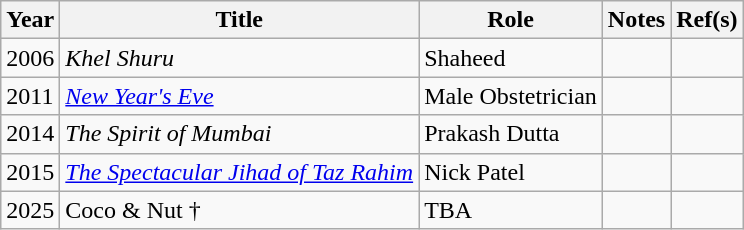<table class="wikitable">
<tr>
<th>Year</th>
<th>Title</th>
<th>Role</th>
<th>Notes</th>
<th>Ref(s)</th>
</tr>
<tr>
<td>2006</td>
<td><em>Khel Shuru</em></td>
<td>Shaheed</td>
<td></td>
<td></td>
</tr>
<tr>
<td>2011</td>
<td><em><a href='#'>New Year's Eve</a></em></td>
<td>Male Obstetrician</td>
<td></td>
<td></td>
</tr>
<tr>
<td>2014</td>
<td><em>The Spirit of Mumbai</em></td>
<td>Prakash Dutta</td>
<td></td>
<td></td>
</tr>
<tr>
<td>2015</td>
<td><em><a href='#'>The Spectacular Jihad of Taz Rahim</a></em></td>
<td>Nick Patel</td>
<td></td>
<td></td>
</tr>
<tr>
<td>2025</td>
<td>Coco & Nut †</td>
<td>TBA</td>
<td></td>
<td></td>
</tr>
</table>
